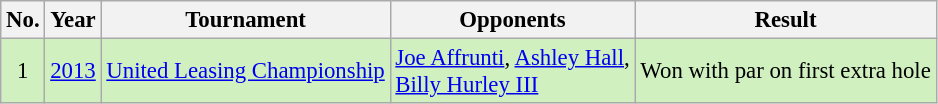<table class="wikitable" style="font-size:95%;">
<tr>
<th>No.</th>
<th>Year</th>
<th>Tournament</th>
<th>Opponents</th>
<th>Result</th>
</tr>
<tr style="background:#D0F0C0;">
<td align=center>1</td>
<td><a href='#'>2013</a></td>
<td><a href='#'>United Leasing Championship</a></td>
<td> <a href='#'>Joe Affrunti</a>,  <a href='#'>Ashley Hall</a>,<br> <a href='#'>Billy Hurley III</a></td>
<td>Won with par on first extra hole</td>
</tr>
</table>
